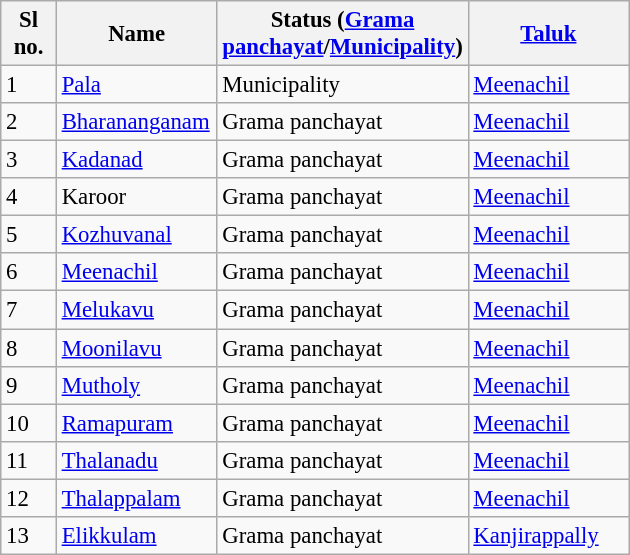<table class="wikitable sortable" style="font-size:95%">
<tr>
<th width="30px">Sl no.</th>
<th width="100px">Name</th>
<th width="130px">Status (<a href='#'>Grama panchayat</a>/<a href='#'>Municipality</a>)</th>
<th width="100px"><a href='#'>Taluk</a></th>
</tr>
<tr>
<td>1</td>
<td><a href='#'>Pala</a></td>
<td>Municipality</td>
<td><a href='#'>Meenachil</a></td>
</tr>
<tr>
<td>2</td>
<td><a href='#'>Bharananganam</a></td>
<td>Grama panchayat</td>
<td><a href='#'>Meenachil</a></td>
</tr>
<tr>
<td>3</td>
<td><a href='#'>Kadanad</a></td>
<td>Grama panchayat</td>
<td><a href='#'>Meenachil</a></td>
</tr>
<tr>
<td>4</td>
<td>Karoor</td>
<td>Grama panchayat</td>
<td><a href='#'>Meenachil</a></td>
</tr>
<tr>
<td>5</td>
<td><a href='#'>Kozhuvanal</a></td>
<td>Grama panchayat</td>
<td><a href='#'>Meenachil</a></td>
</tr>
<tr>
<td>6</td>
<td><a href='#'>Meenachil</a></td>
<td>Grama panchayat</td>
<td><a href='#'>Meenachil</a></td>
</tr>
<tr>
<td>7</td>
<td><a href='#'>Melukavu</a></td>
<td>Grama panchayat</td>
<td><a href='#'>Meenachil</a></td>
</tr>
<tr>
<td>8</td>
<td><a href='#'>Moonilavu</a></td>
<td>Grama panchayat</td>
<td><a href='#'>Meenachil</a></td>
</tr>
<tr>
<td>9</td>
<td><a href='#'>Mutholy</a></td>
<td>Grama panchayat</td>
<td><a href='#'>Meenachil</a></td>
</tr>
<tr>
<td>10</td>
<td><a href='#'>Ramapuram</a></td>
<td>Grama panchayat</td>
<td><a href='#'>Meenachil</a></td>
</tr>
<tr>
<td>11</td>
<td><a href='#'>Thalanadu</a></td>
<td>Grama panchayat</td>
<td><a href='#'>Meenachil</a></td>
</tr>
<tr>
<td>12</td>
<td><a href='#'>Thalappalam</a></td>
<td>Grama panchayat</td>
<td><a href='#'>Meenachil</a></td>
</tr>
<tr>
<td>13</td>
<td><a href='#'>Elikkulam</a></td>
<td>Grama panchayat</td>
<td><a href='#'>Kanjirappally</a></td>
</tr>
</table>
